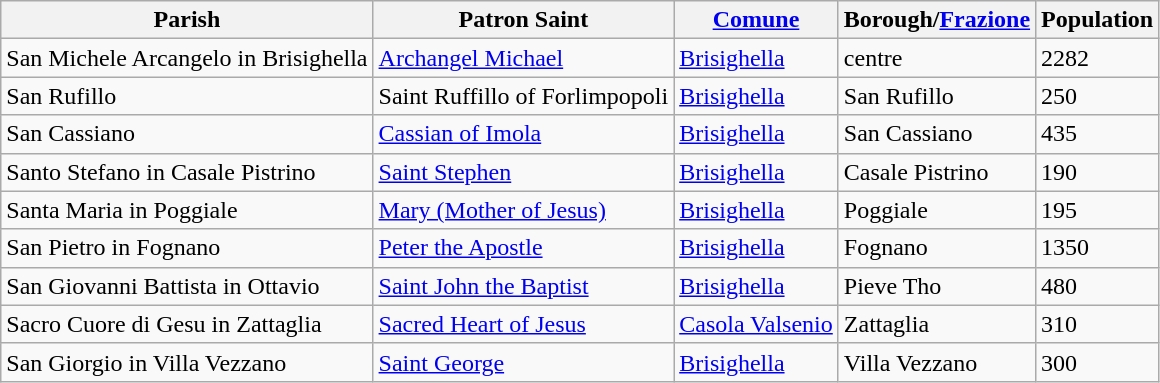<table class="wikitable">
<tr>
<th>Parish</th>
<th>Patron Saint</th>
<th><a href='#'>Comune</a></th>
<th>Borough/<a href='#'>Frazione</a></th>
<th>Population</th>
</tr>
<tr>
<td>San Michele Arcangelo in Brisighella</td>
<td><a href='#'>Archangel Michael</a></td>
<td><a href='#'>Brisighella</a></td>
<td>centre</td>
<td>2282</td>
</tr>
<tr>
<td>San Rufillo</td>
<td>Saint Ruffillo of Forlimpopoli</td>
<td><a href='#'>Brisighella</a></td>
<td>San Rufillo</td>
<td>250</td>
</tr>
<tr>
<td>San Cassiano</td>
<td><a href='#'>Cassian of Imola</a></td>
<td><a href='#'>Brisighella</a></td>
<td>San Cassiano</td>
<td>435</td>
</tr>
<tr>
<td>Santo Stefano in Casale Pistrino</td>
<td><a href='#'>Saint Stephen</a></td>
<td><a href='#'>Brisighella</a></td>
<td>Casale Pistrino</td>
<td>190</td>
</tr>
<tr>
<td>Santa Maria in Poggiale</td>
<td><a href='#'>Mary (Mother of Jesus)</a></td>
<td><a href='#'>Brisighella</a></td>
<td>Poggiale</td>
<td>195</td>
</tr>
<tr>
<td>San Pietro in Fognano</td>
<td><a href='#'>Peter the Apostle</a></td>
<td><a href='#'>Brisighella</a></td>
<td>Fognano</td>
<td>1350</td>
</tr>
<tr>
<td>San Giovanni Battista in Ottavio</td>
<td><a href='#'>Saint John the Baptist</a></td>
<td><a href='#'>Brisighella</a></td>
<td>Pieve Tho</td>
<td>480</td>
</tr>
<tr>
<td>Sacro Cuore di Gesu in Zattaglia</td>
<td><a href='#'>Sacred Heart of Jesus</a></td>
<td><a href='#'>Casola Valsenio</a></td>
<td>Zattaglia</td>
<td>310</td>
</tr>
<tr>
<td>San Giorgio in Villa Vezzano</td>
<td><a href='#'>Saint George</a></td>
<td><a href='#'>Brisighella</a></td>
<td>Villa Vezzano</td>
<td>300</td>
</tr>
</table>
